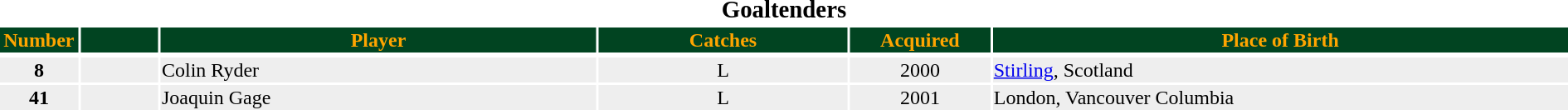<table class="toccolours" style="width:100%">
<tr>
<th colspan=6><big>Goaltenders </big></th>
</tr>
<tr style="background:#014421; color:#FFA500">
<th width=5%>Number</th>
<th width=5%></th>
<th !width=15%>Player</th>
<th width=16%>Catches</th>
<th width=9%>Acquired</th>
<th width=37%>Place of Birth</th>
</tr>
<tr>
</tr>
<tr style="background:#eee">
<td align=center><strong>8</strong></td>
<td align=center></td>
<td>Colin Ryder</td>
<td align=center>L</td>
<td align=center>2000</td>
<td><a href='#'>Stirling</a>, Scotland</td>
</tr>
<tr style="background:#eee">
<td align=center><strong>41</strong></td>
<td align=center></td>
<td>Joaquin Gage</td>
<td align=center>L</td>
<td align=center>2001</td>
<td>London, Vancouver Columbia</td>
</tr>
</table>
